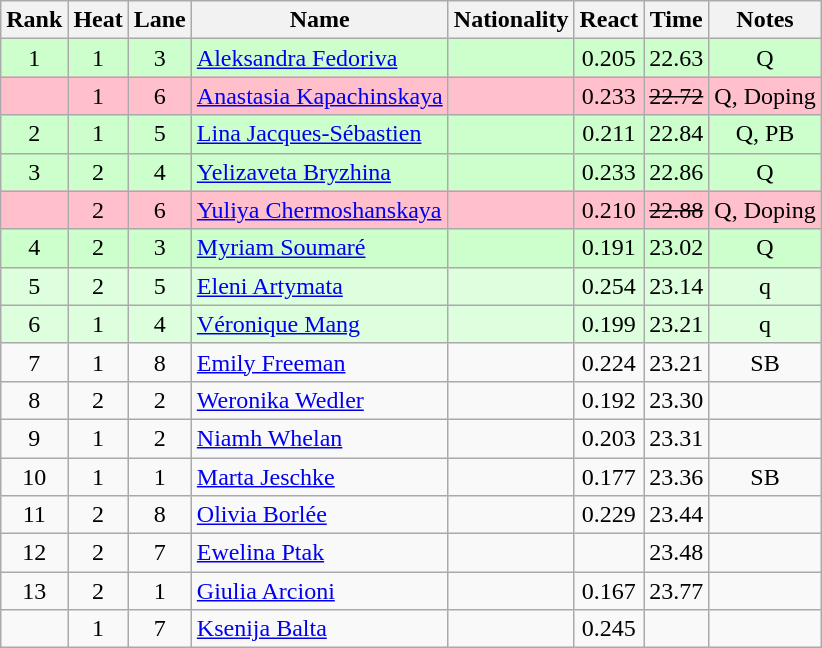<table class="wikitable sortable" style="text-align:center">
<tr>
<th>Rank</th>
<th>Heat</th>
<th>Lane</th>
<th>Name</th>
<th>Nationality</th>
<th>React</th>
<th>Time</th>
<th>Notes</th>
</tr>
<tr bgcolor=ccffcc>
<td>1</td>
<td>1</td>
<td>3</td>
<td align="left"><a href='#'>Aleksandra Fedoriva</a></td>
<td align=left></td>
<td>0.205</td>
<td>22.63</td>
<td>Q</td>
</tr>
<tr bgcolor=pink>
<td></td>
<td>1</td>
<td>6</td>
<td align="left"><a href='#'>Anastasia Kapachinskaya</a></td>
<td align=left></td>
<td>0.233</td>
<td><s>22.72</s></td>
<td>Q, Doping</td>
</tr>
<tr bgcolor=ccffcc>
<td>2</td>
<td>1</td>
<td>5</td>
<td align="left"><a href='#'>Lina Jacques-Sébastien</a></td>
<td align=left></td>
<td>0.211</td>
<td>22.84</td>
<td>Q, PB</td>
</tr>
<tr bgcolor=ccffcc>
<td>3</td>
<td>2</td>
<td>4</td>
<td align="left"><a href='#'>Yelizaveta Bryzhina</a></td>
<td align=left></td>
<td>0.233</td>
<td>22.86</td>
<td>Q</td>
</tr>
<tr bgcolor=pink>
<td></td>
<td>2</td>
<td>6</td>
<td align="left"><a href='#'>Yuliya Chermoshanskaya</a></td>
<td align=left></td>
<td>0.210</td>
<td><s>22.88 </s></td>
<td>Q, Doping</td>
</tr>
<tr bgcolor=ccffcc>
<td>4</td>
<td>2</td>
<td>3</td>
<td align="left"><a href='#'>Myriam Soumaré</a></td>
<td align=left></td>
<td>0.191</td>
<td>23.02</td>
<td>Q</td>
</tr>
<tr bgcolor=ddffdd>
<td>5</td>
<td>2</td>
<td>5</td>
<td align="left"><a href='#'>Eleni Artymata</a></td>
<td align=left></td>
<td>0.254</td>
<td>23.14</td>
<td>q</td>
</tr>
<tr bgcolor=ddffdd>
<td>6</td>
<td>1</td>
<td>4</td>
<td align="left"><a href='#'>Véronique Mang</a></td>
<td align=left></td>
<td>0.199</td>
<td>23.21</td>
<td>q</td>
</tr>
<tr>
<td>7</td>
<td>1</td>
<td>8</td>
<td align="left"><a href='#'>Emily Freeman</a></td>
<td align=left></td>
<td>0.224</td>
<td>23.21</td>
<td>SB</td>
</tr>
<tr>
<td>8</td>
<td>2</td>
<td>2</td>
<td align="left"><a href='#'>Weronika Wedler</a></td>
<td align=left></td>
<td>0.192</td>
<td>23.30</td>
<td></td>
</tr>
<tr>
<td>9</td>
<td>1</td>
<td>2</td>
<td align="left"><a href='#'>Niamh Whelan</a></td>
<td align=left></td>
<td>0.203</td>
<td>23.31</td>
<td></td>
</tr>
<tr>
<td>10</td>
<td>1</td>
<td>1</td>
<td align="left"><a href='#'>Marta Jeschke</a></td>
<td align=left></td>
<td>0.177</td>
<td>23.36</td>
<td>SB</td>
</tr>
<tr>
<td>11</td>
<td>2</td>
<td>8</td>
<td align="left"><a href='#'>Olivia Borlée</a></td>
<td align=left></td>
<td>0.229</td>
<td>23.44</td>
<td></td>
</tr>
<tr>
<td>12</td>
<td>2</td>
<td>7</td>
<td align="left"><a href='#'>Ewelina Ptak</a></td>
<td align=left></td>
<td></td>
<td>23.48</td>
<td></td>
</tr>
<tr>
<td>13</td>
<td>2</td>
<td>1</td>
<td align="left"><a href='#'>Giulia Arcioni</a></td>
<td align=left></td>
<td>0.167</td>
<td>23.77</td>
<td></td>
</tr>
<tr>
<td></td>
<td>1</td>
<td>7</td>
<td align="left"><a href='#'>Ksenija Balta</a></td>
<td align=left></td>
<td>0.245</td>
<td></td>
<td></td>
</tr>
</table>
